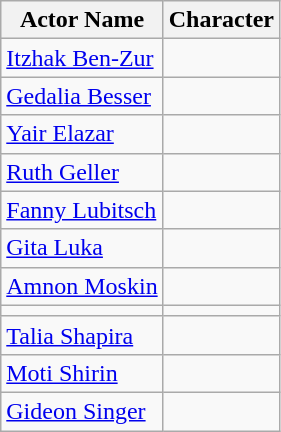<table class=wikitable>
<tr>
<th>Actor Name</th>
<th>Character</th>
</tr>
<tr>
<td><a href='#'>Itzhak Ben-Zur</a></td>
<td></td>
</tr>
<tr>
<td><a href='#'>Gedalia Besser</a></td>
<td></td>
</tr>
<tr>
<td><a href='#'>Yair Elazar</a></td>
<td></td>
</tr>
<tr>
<td><a href='#'>Ruth Geller</a></td>
<td></td>
</tr>
<tr>
<td><a href='#'>Fanny Lubitsch</a></td>
<td></td>
</tr>
<tr>
<td><a href='#'>Gita Luka</a></td>
<td></td>
</tr>
<tr>
<td><a href='#'>Amnon Moskin</a></td>
<td></td>
</tr>
<tr>
<td></td>
<td></td>
</tr>
<tr>
<td><a href='#'>Talia Shapira</a></td>
<td></td>
</tr>
<tr>
<td><a href='#'>Moti Shirin</a></td>
<td></td>
</tr>
<tr>
<td><a href='#'>Gideon Singer</a></td>
<td></td>
</tr>
</table>
